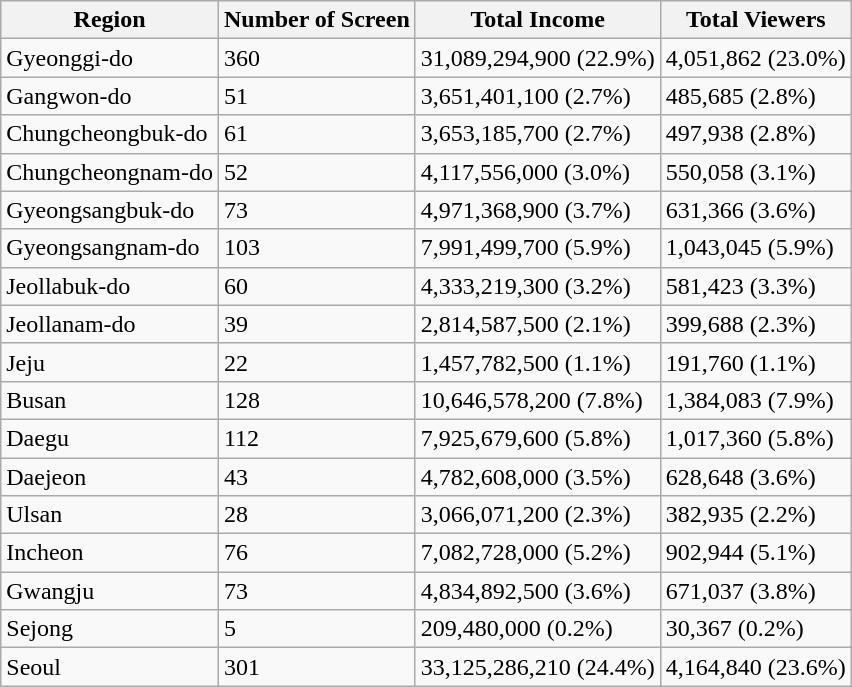<table class="wikitable">
<tr>
<th>Region</th>
<th>Number of Screen</th>
<th>Total Income</th>
<th>Total Viewers</th>
</tr>
<tr>
<td>Gyeonggi-do</td>
<td>360</td>
<td>31,089,294,900 (22.9%)</td>
<td>4,051,862 (23.0%)</td>
</tr>
<tr>
<td>Gangwon-do</td>
<td>51</td>
<td>3,651,401,100 (2.7%)</td>
<td>485,685 (2.8%)</td>
</tr>
<tr>
<td>Chungcheongbuk-do</td>
<td>61</td>
<td>3,653,185,700 (2.7%)</td>
<td>497,938 (2.8%)</td>
</tr>
<tr>
<td>Chungcheongnam-do</td>
<td>52</td>
<td>4,117,556,000 (3.0%)</td>
<td>550,058 (3.1%)</td>
</tr>
<tr>
<td>Gyeongsangbuk-do</td>
<td>73</td>
<td>4,971,368,900 (3.7%)</td>
<td>631,366 (3.6%)</td>
</tr>
<tr>
<td>Gyeongsangnam-do</td>
<td>103</td>
<td>7,991,499,700 (5.9%)</td>
<td>1,043,045 (5.9%)</td>
</tr>
<tr>
<td>Jeollabuk-do</td>
<td>60</td>
<td>4,333,219,300 (3.2%)</td>
<td>581,423 (3.3%)</td>
</tr>
<tr>
<td>Jeollanam-do</td>
<td>39</td>
<td>2,814,587,500 (2.1%)</td>
<td>399,688 (2.3%)</td>
</tr>
<tr>
<td>Jeju</td>
<td>22</td>
<td>1,457,782,500 (1.1%)</td>
<td>191,760 (1.1%)</td>
</tr>
<tr>
<td>Busan</td>
<td>128</td>
<td>10,646,578,200 (7.8%)</td>
<td>1,384,083 (7.9%)</td>
</tr>
<tr>
<td>Daegu</td>
<td>112</td>
<td>7,925,679,600 (5.8%)</td>
<td>1,017,360 (5.8%)</td>
</tr>
<tr>
<td>Daejeon</td>
<td>43</td>
<td>4,782,608,000 (3.5%)</td>
<td>628,648 (3.6%)</td>
</tr>
<tr>
<td>Ulsan</td>
<td>28</td>
<td>3,066,071,200 (2.3%)</td>
<td>382,935 (2.2%)</td>
</tr>
<tr>
<td>Incheon</td>
<td>76</td>
<td>7,082,728,000 (5.2%)</td>
<td>902,944 (5.1%)</td>
</tr>
<tr>
<td>Gwangju</td>
<td>73</td>
<td>4,834,892,500 (3.6%)</td>
<td>671,037 (3.8%)</td>
</tr>
<tr>
<td>Sejong</td>
<td>5</td>
<td>209,480,000 (0.2%)</td>
<td>30,367 (0.2%)</td>
</tr>
<tr>
<td>Seoul</td>
<td>301</td>
<td>33,125,286,210 (24.4%)</td>
<td>4,164,840 (23.6%)</td>
</tr>
</table>
